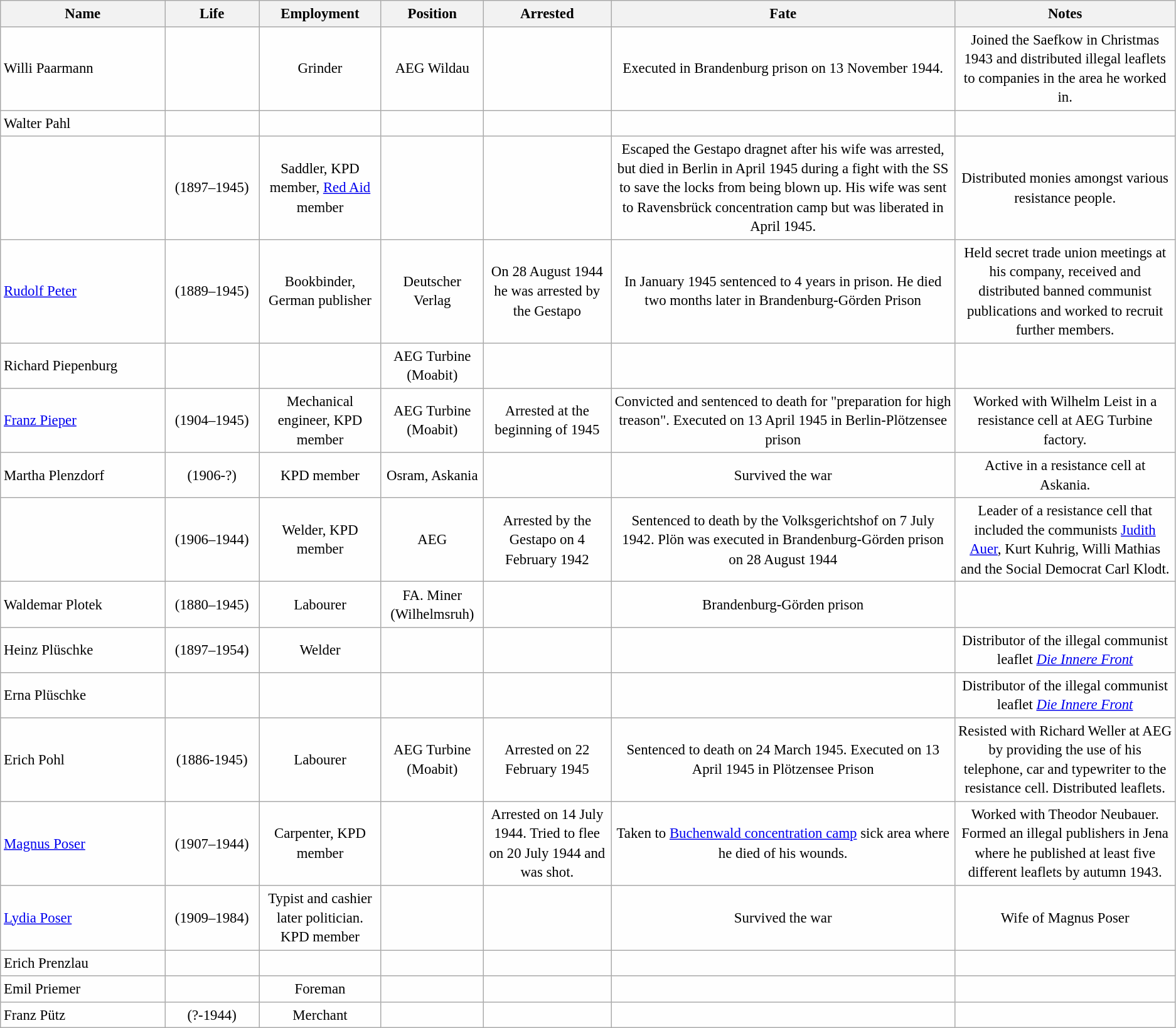<table class="wikitable sortable" style="table-layout:fixed;background-color:#FEFEFE;font-size:95%;padding:0.30em;line-height:1.35em;">
<tr>
<th scope="col"  width=14%>Name</th>
<th scope="col"  width=8%>Life</th>
<th scope="col">Employment</th>
<th scope="col">Position</th>
<th scope="col">Arrested</th>
<th scope="col">Fate</th>
<th scope="col">Notes</th>
</tr>
<tr>
<td>Willi Paarmann</td>
<td style="text-align: center;"></td>
<td style="text-align: center;">Grinder</td>
<td style="text-align: center;">AEG Wildau</td>
<td style="text-align: center;"></td>
<td style="text-align: center;">Executed in Brandenburg prison on 13 November 1944.</td>
<td style="text-align: center;">Joined the Saefkow in Christmas 1943 and distributed illegal leaflets to companies in the area he worked in.</td>
</tr>
<tr>
<td>Walter Pahl</td>
<td style="text-align: center;"></td>
<td style="text-align: center;"></td>
<td style="text-align: center;"></td>
<td style="text-align: center;"></td>
<td style="text-align: center;"></td>
<td style="text-align: center;"></td>
</tr>
<tr>
<td></td>
<td style="text-align: center;">(1897–1945)</td>
<td style="text-align: center;">Saddler, KPD member, <a href='#'>Red Aid</a> member</td>
<td style="text-align: center;"></td>
<td style="text-align: center;"></td>
<td style="text-align: center;">Escaped the Gestapo dragnet after his wife was arrested, but died in Berlin in April 1945 during a fight with the SS to save the  locks from being blown up. His wife was sent to Ravensbrück concentration camp but was liberated in April 1945.</td>
<td style="text-align: center;">Distributed monies amongst various resistance people.</td>
</tr>
<tr>
<td><a href='#'>Rudolf Peter</a></td>
<td style="text-align: center;">(1889–1945)</td>
<td style="text-align: center;">Bookbinder, German publisher</td>
<td style="text-align: center;">Deutscher Verlag</td>
<td style="text-align: center;">On 28 August 1944 he was arrested by the Gestapo</td>
<td style="text-align: center;">In January 1945 sentenced to 4 years in prison. He died two months later in Brandenburg-Görden Prison</td>
<td style="text-align: center;">Held secret trade union meetings at his company, received and distributed banned communist publications and worked to recruit further members.</td>
</tr>
<tr>
<td>Richard Piepenburg</td>
<td style="text-align: center;"></td>
<td style="text-align: center;"></td>
<td style="text-align: center;">AEG Turbine (Moabit)</td>
<td style="text-align: center;"></td>
<td style="text-align: center;"></td>
<td style="text-align: center;"></td>
</tr>
<tr>
<td><a href='#'>Franz Pieper</a></td>
<td style="text-align: center;">(1904–1945)</td>
<td style="text-align: center;">Mechanical engineer, KPD member</td>
<td style="text-align: center;">AEG Turbine (Moabit)</td>
<td style="text-align: center;">Arrested at the beginning of 1945</td>
<td style="text-align: center;">Convicted and sentenced to death for "preparation for high treason". Executed on 13 April 1945 in Berlin-Plötzensee prison</td>
<td style="text-align: center;">Worked with Wilhelm Leist in a resistance cell at AEG Turbine factory.</td>
</tr>
<tr>
<td>Martha Plenzdorf</td>
<td style="text-align: center;">(1906-?)</td>
<td style="text-align: center;">KPD member</td>
<td style="text-align: center;">Osram, Askania</td>
<td style="text-align: center;"></td>
<td style="text-align: center;">Survived the war</td>
<td style="text-align: center;">Active in a resistance cell at Askania.</td>
</tr>
<tr>
<td></td>
<td style="text-align: center;">(1906–1944)</td>
<td style="text-align: center;">Welder, KPD member</td>
<td style="text-align: center;">AEG</td>
<td style="text-align: center;">Arrested by the Gestapo on 4 February 1942</td>
<td style="text-align: center;">Sentenced to death by the Volksgerichtshof on 7 July 1942. Plön was executed in Brandenburg-Görden prison on 28 August 1944</td>
<td style="text-align: center;">Leader of a resistance cell that included the communists <a href='#'>Judith Auer</a>, Kurt Kuhrig, Willi Mathias and the Social Democrat Carl Klodt.</td>
</tr>
<tr>
<td>Waldemar Plotek</td>
<td style="text-align: center;">(1880–1945)</td>
<td style="text-align: center;">Labourer</td>
<td style="text-align: center;">FA. Miner (Wilhelmsruh)</td>
<td style="text-align: center;"></td>
<td style="text-align: center;">Brandenburg-Görden prison</td>
<td style="text-align: center;"></td>
</tr>
<tr>
<td>Heinz Plüschke</td>
<td style="text-align: center;">(1897–1954)</td>
<td style="text-align: center;">Welder</td>
<td style="text-align: center;"></td>
<td style="text-align: center;"></td>
<td style="text-align: center;"></td>
<td style="text-align: center;">Distributor of the illegal communist leaflet <em><a href='#'>Die Innere Front</a></em></td>
</tr>
<tr>
<td>Erna Plüschke</td>
<td style="text-align: center;"></td>
<td style="text-align: center;"></td>
<td style="text-align: center;"></td>
<td style="text-align: center;"></td>
<td style="text-align: center;"></td>
<td style="text-align: center;">Distributor of the illegal communist leaflet <em><a href='#'>Die Innere Front</a></em></td>
</tr>
<tr>
<td>Erich Pohl</td>
<td style="text-align: center;">(1886-1945)</td>
<td style="text-align: center;">Labourer</td>
<td style="text-align: center;">AEG Turbine (Moabit)</td>
<td style="text-align: center;">Arrested on 22 February 1945</td>
<td style="text-align: center;">Sentenced to death on 24 March 1945. Executed on 13 April 1945 in Plötzensee Prison</td>
<td style="text-align: center;">Resisted with Richard Weller at AEG by providing the use of his telephone, car and typewriter to the resistance cell. Distributed leaflets.</td>
</tr>
<tr>
<td><a href='#'>Magnus Poser</a></td>
<td style="text-align: center;">(1907–1944)</td>
<td style="text-align: center;">Carpenter, KPD member</td>
<td style="text-align: center;"></td>
<td style="text-align: center;">Arrested on 14 July 1944. Tried to flee on 20 July 1944 and was shot.</td>
<td style="text-align: center;">Taken to <a href='#'>Buchenwald concentration camp</a> sick area where he died of his wounds.</td>
<td style="text-align: center;">Worked with Theodor Neubauer. Formed an illegal publishers in Jena where he published at least five different leaflets by autumn 1943.</td>
</tr>
<tr>
<td><a href='#'>Lydia Poser</a></td>
<td style="text-align: center;">(1909–1984)</td>
<td style="text-align: center;">Typist and cashier later politician. KPD member</td>
<td style="text-align: center;"></td>
<td style="text-align: center;"></td>
<td style="text-align: center;">Survived the war</td>
<td style="text-align: center;">Wife of Magnus Poser</td>
</tr>
<tr>
<td>Erich Prenzlau</td>
<td style="text-align: center;"></td>
<td style="text-align: center;"></td>
<td style="text-align: center;"></td>
<td style="text-align: center;"></td>
<td style="text-align: center;"></td>
<td style="text-align: center;"></td>
</tr>
<tr>
<td>Emil Priemer</td>
<td style="text-align: center;"></td>
<td style="text-align: center;">Foreman</td>
<td style="text-align: center;"></td>
<td style="text-align: center;"></td>
<td style="text-align: center;"></td>
<td style="text-align: center;"></td>
</tr>
<tr>
<td>Franz Pütz</td>
<td style="text-align: center;">(?-1944)</td>
<td style="text-align: center;">Merchant</td>
<td style="text-align: center;"></td>
<td style="text-align: center;"></td>
<td style="text-align: center;"></td>
<td style="text-align: center;"></td>
</tr>
</table>
